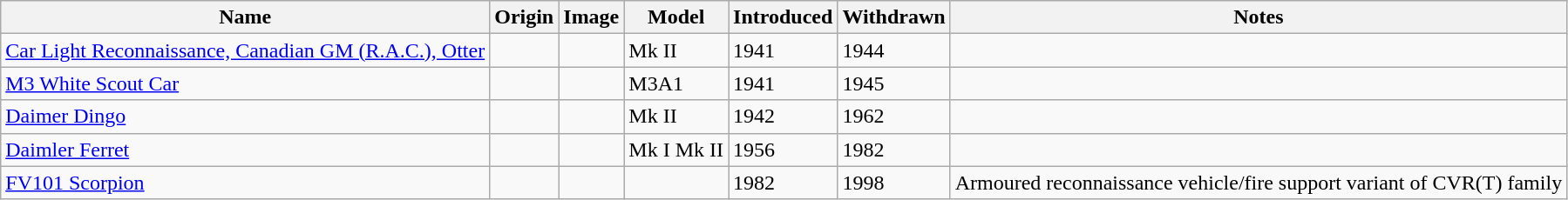<table class="wikitable">
<tr>
<th>Name</th>
<th>Origin</th>
<th>Image</th>
<th>Model</th>
<th>Introduced</th>
<th>Withdrawn</th>
<th>Notes</th>
</tr>
<tr>
<td><a href='#'>Car Light Reconnaissance, Canadian GM (R.A.C.), Otter</a></td>
<td></td>
<td></td>
<td>Mk II</td>
<td>1941</td>
<td>1944</td>
<td></td>
</tr>
<tr>
<td><a href='#'>M3 White Scout Car</a></td>
<td></td>
<td></td>
<td>M3A1</td>
<td>1941</td>
<td>1945</td>
<td></td>
</tr>
<tr>
<td><a href='#'>Daimer Dingo</a></td>
<td></td>
<td></td>
<td>Mk II</td>
<td>1942</td>
<td>1962</td>
<td></td>
</tr>
<tr>
<td><a href='#'>Daimler Ferret</a></td>
<td></td>
<td></td>
<td>Mk I Mk II</td>
<td>1956</td>
<td>1982</td>
<td></td>
</tr>
<tr>
<td><a href='#'>FV101 Scorpion</a></td>
<td></td>
<td></td>
<td></td>
<td>1982</td>
<td>1998</td>
<td>Armoured reconnaissance vehicle/fire support variant of CVR(T) family</td>
</tr>
</table>
